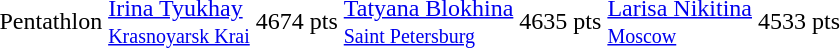<table>
<tr>
<td>Pentathlon</td>
<td><a href='#'>Irina Tyukhay</a><br><small><a href='#'>Krasnoyarsk Krai</a></small></td>
<td>4674 pts</td>
<td><a href='#'>Tatyana Blokhina</a><br><small><a href='#'>Saint Petersburg</a></small></td>
<td>4635 pts</td>
<td><a href='#'>Larisa Nikitina</a><br><small><a href='#'>Moscow</a></small></td>
<td>4533 pts</td>
</tr>
</table>
